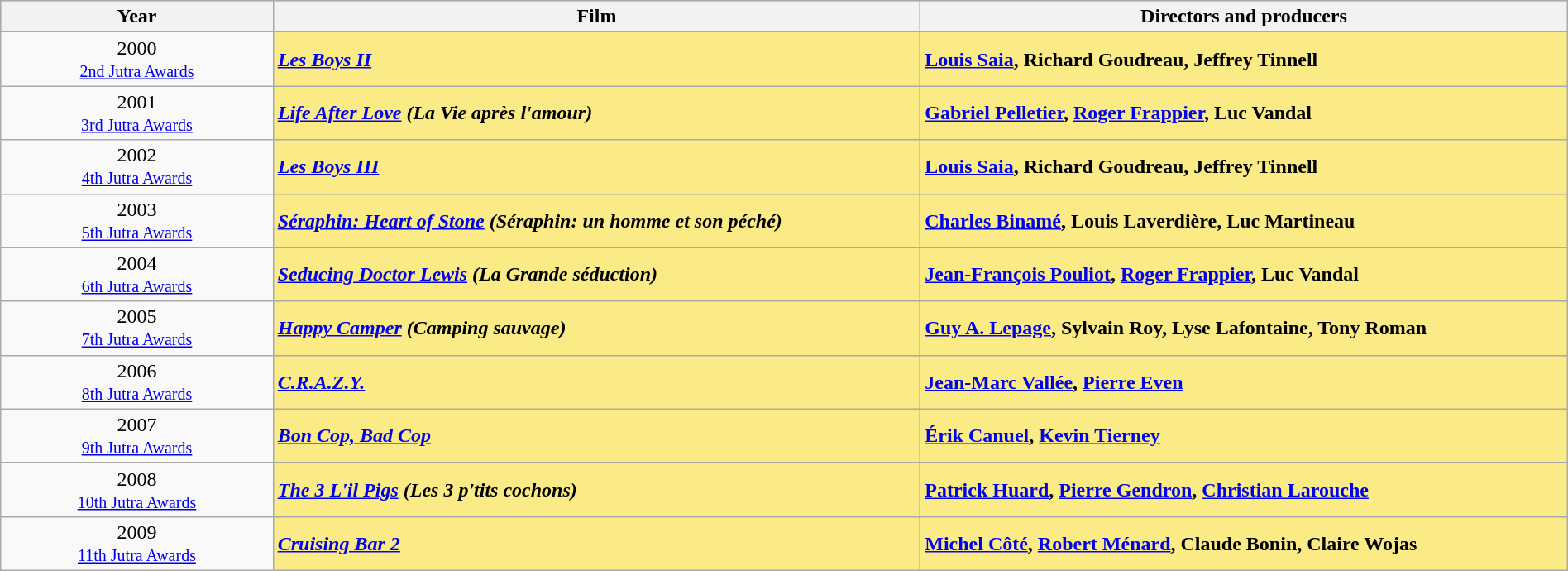<table class="wikitable" style="width:100%;">
<tr style="background:#bebebe;">
<th style="width:8%;">Year</th>
<th style="width:19%;">Film</th>
<th style="width:19%;">Directors and producers</th>
</tr>
<tr>
<td align="center">2000 <br> <small><a href='#'>2nd Jutra Awards</a></small></td>
<td style="background:#FAEB86"><strong><em><a href='#'>Les Boys II</a></em></strong></td>
<td style="background:#FAEB86"><strong><a href='#'>Louis Saia</a>, Richard Goudreau, Jeffrey Tinnell</strong></td>
</tr>
<tr>
<td align="center">2001<br> <small><a href='#'>3rd Jutra Awards</a></small></td>
<td style="background:#FAEB86"><strong><em><a href='#'>Life After Love</a> (La Vie après l'amour)</em></strong></td>
<td style="background:#FAEB86"><strong><a href='#'>Gabriel Pelletier</a>, <a href='#'>Roger Frappier</a>, Luc Vandal</strong></td>
</tr>
<tr>
<td align="center">2002<br> <small><a href='#'>4th Jutra Awards</a></small></td>
<td style="background:#FAEB86"><strong><em><a href='#'>Les Boys III</a></em></strong></td>
<td style="background:#FAEB86"><strong><a href='#'>Louis Saia</a>, Richard Goudreau, Jeffrey Tinnell</strong></td>
</tr>
<tr>
<td align="center">2003 <br> <small><a href='#'>5th Jutra Awards</a></small></td>
<td style="background:#FAEB86"><strong><em><a href='#'>Séraphin: Heart of Stone</a> (Séraphin: un homme et son péché)</em></strong></td>
<td style="background:#FAEB86"><strong><a href='#'>Charles Binamé</a>, Louis Laverdière, Luc Martineau</strong></td>
</tr>
<tr>
<td align="center">2004 <br> <small><a href='#'>6th Jutra Awards</a></small></td>
<td style="background:#FAEB86"><strong><em><a href='#'>Seducing Doctor Lewis</a> (La Grande séduction)</em></strong></td>
<td style="background:#FAEB86"><strong><a href='#'>Jean-François Pouliot</a>, <a href='#'>Roger Frappier</a>, Luc Vandal</strong></td>
</tr>
<tr>
<td align="center">2005 <br> <small><a href='#'>7th Jutra Awards</a></small></td>
<td style="background:#FAEB86"><strong><em><a href='#'>Happy Camper</a> (Camping sauvage)</em></strong></td>
<td style="background:#FAEB86"><strong><a href='#'>Guy A. Lepage</a>, Sylvain Roy, Lyse Lafontaine, Tony Roman</strong></td>
</tr>
<tr>
<td align="center">2006<br> <small><a href='#'>8th Jutra Awards</a></small></td>
<td style="background:#FAEB86"><strong><em><a href='#'>C.R.A.Z.Y.</a></em></strong></td>
<td style="background:#FAEB86"><strong><a href='#'>Jean-Marc Vallée</a>, <a href='#'>Pierre Even</a></strong></td>
</tr>
<tr>
<td align="center">2007 <br> <small><a href='#'>9th Jutra Awards</a></small></td>
<td style="background:#FAEB86"><strong><em><a href='#'>Bon Cop, Bad Cop</a></em></strong></td>
<td style="background:#FAEB86"><strong><a href='#'>Érik Canuel</a>, <a href='#'>Kevin Tierney</a></strong></td>
</tr>
<tr>
<td align="center">2008 <br> <small><a href='#'>10th Jutra Awards</a></small></td>
<td style="background:#FAEB86"><strong><em><a href='#'>The 3 L'il Pigs</a> (Les 3 p'tits cochons)</em></strong></td>
<td style="background:#FAEB86"><strong><a href='#'>Patrick Huard</a>, <a href='#'>Pierre Gendron</a>, <a href='#'>Christian Larouche</a></strong></td>
</tr>
<tr>
<td align="center">2009 <br> <small><a href='#'>11th Jutra Awards</a></small></td>
<td style="background:#FAEB86"><strong><em><a href='#'>Cruising Bar 2</a></em></strong></td>
<td style="background:#FAEB86"><strong><a href='#'>Michel Côté</a>, <a href='#'>Robert Ménard</a>, Claude Bonin, Claire Wojas</strong></td>
</tr>
</table>
